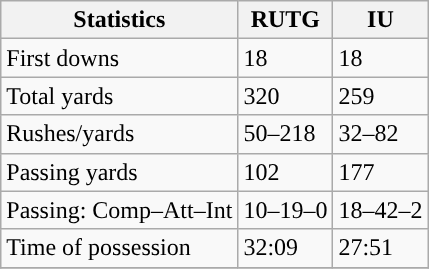<table class="wikitable" style="float: left;">
<tr>
<th>Statistics</th>
<th>RUTG</th>
<th>IU</th>
</tr>
<tr>
<td>First downs</td>
<td>18</td>
<td>18</td>
</tr>
<tr>
<td>Total yards</td>
<td>320</td>
<td>259</td>
</tr>
<tr>
<td>Rushes/yards</td>
<td>50–218</td>
<td>32–82</td>
</tr>
<tr>
<td>Passing yards</td>
<td>102</td>
<td>177</td>
</tr>
<tr>
<td>Passing: Comp–Att–Int</td>
<td>10–19–0</td>
<td>18–42–2</td>
</tr>
<tr>
<td>Time of possession</td>
<td>32:09</td>
<td>27:51</td>
</tr>
<tr>
</tr>
</table>
